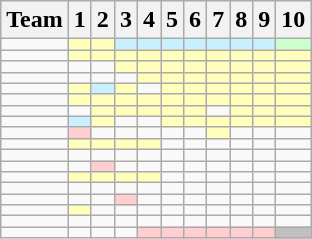<table class="wikitable sortable" style=text-align:center>
<tr>
<th>Team</th>
<th>1</th>
<th>2</th>
<th>3</th>
<th>4</th>
<th>5</th>
<th>6</th>
<th>7</th>
<th>8</th>
<th>9</th>
<th>10</th>
</tr>
<tr>
<td align=left></td>
<td bgcolor=FFFFBB></td>
<td bgcolor=FFFFBB></td>
<td bgcolor=C9F0FF></td>
<td bgcolor=C9F0FF></td>
<td bgcolor=C9F0FF></td>
<td bgcolor=C9F0FF></td>
<td bgcolor=C9F0FF></td>
<td bgcolor=C9F0FF></td>
<td bgcolor=C9F0FF></td>
<td bgcolor=CCFFCC><strong></strong></td>
</tr>
<tr>
<td align=left></td>
<td bgcolor=FFFFBB></td>
<td bgcolor=FFFFBB></td>
<td bgcolor=FFFFBB></td>
<td bgcolor=FFFFBB></td>
<td bgcolor=FFFFBB></td>
<td bgcolor=FFFFBB></td>
<td bgcolor=FFFFBB></td>
<td bgcolor=FFFFBB></td>
<td bgcolor=FFFFBB></td>
<td bgcolor=FFFFBB></td>
</tr>
<tr>
<td align=left></td>
<td></td>
<td></td>
<td bgcolor=FFFFBB></td>
<td bgcolor=FFFFBB></td>
<td bgcolor=FFFFBB></td>
<td bgcolor=FFFFBB></td>
<td bgcolor=FFFFBB></td>
<td bgcolor=FFFFBB></td>
<td bgcolor=FFFFBB></td>
<td bgcolor=FFFFBB></td>
</tr>
<tr>
<td align=left></td>
<td></td>
<td></td>
<td></td>
<td bgcolor=FFFFBB></td>
<td bgcolor=FFFFBB></td>
<td bgcolor=FFFFBB></td>
<td bgcolor=FFFFBB></td>
<td bgcolor=FFFFBB></td>
<td bgcolor=FFFFBB></td>
<td bgcolor=FFFFBB></td>
</tr>
<tr>
<td align=left></td>
<td bgcolor=FFFFBB></td>
<td bgcolor=C9F0FF></td>
<td bgcolor=FFFFBB></td>
<td></td>
<td bgcolor=FFFFBB></td>
<td bgcolor=FFFFBB></td>
<td bgcolor=FFFFBB></td>
<td bgcolor=FFFFBB></td>
<td bgcolor=FFFFBB></td>
<td bgcolor=FFFFBB></td>
</tr>
<tr>
<td align=left></td>
<td bgcolor=FFFFBB></td>
<td bgcolor=FFFFBB></td>
<td bgcolor=FFFFBB></td>
<td bgcolor=FFFFBB></td>
<td bgcolor=FFFFBB></td>
<td bgcolor=FFFFBB></td>
<td bgcolor=FFFFBB></td>
<td bgcolor=FFFFBB></td>
<td bgcolor=FFFFBB></td>
<td bgcolor=FFFFBB></td>
</tr>
<tr>
<td align=left></td>
<td></td>
<td bgcolor=FFFFBB></td>
<td bgcolor=FFFFBB></td>
<td bgcolor=FFFFBB></td>
<td bgcolor=FFFFBB></td>
<td bgcolor=FFFFBB></td>
<td></td>
<td bgcolor=FFFFBB></td>
<td bgcolor=FFFFBB></td>
<td bgcolor=FFFFBB></td>
</tr>
<tr>
<td align=left></td>
<td bgcolor=C9F0FF></td>
<td bgcolor=FFFFBB></td>
<td></td>
<td></td>
<td bgcolor=FFFFBB></td>
<td bgcolor=FFFFBB></td>
<td bgcolor=FFFFBB></td>
<td bgcolor=FFFFBB></td>
<td bgcolor=FFFFBB></td>
<td bgcolor=FFFFBB></td>
</tr>
<tr>
<td align=left></td>
<td bgcolor=FFCFCF></td>
<td></td>
<td></td>
<td></td>
<td></td>
<td></td>
<td bgcolor=FFFFBB></td>
<td></td>
<td></td>
<td></td>
</tr>
<tr>
<td align=left></td>
<td bgcolor=FFFFBB></td>
<td bgcolor=FFFFBB></td>
<td bgcolor=FFFFBB></td>
<td bgcolor=FFFFBB></td>
<td></td>
<td></td>
<td></td>
<td></td>
<td></td>
<td></td>
</tr>
<tr>
<td align=left></td>
<td></td>
<td></td>
<td></td>
<td></td>
<td></td>
<td></td>
<td></td>
<td></td>
<td></td>
<td></td>
</tr>
<tr>
<td align=left></td>
<td></td>
<td bgcolor=FFCFCF></td>
<td></td>
<td></td>
<td></td>
<td></td>
<td></td>
<td></td>
<td></td>
<td></td>
</tr>
<tr>
<td align=left></td>
<td bgcolor=FFFFBB></td>
<td bgcolor=FFFFBB></td>
<td bgcolor=FFFFBB></td>
<td bgcolor=FFFFBB></td>
<td></td>
<td></td>
<td></td>
<td></td>
<td></td>
<td></td>
</tr>
<tr>
<td align=left></td>
<td></td>
<td></td>
<td></td>
<td></td>
<td></td>
<td></td>
<td></td>
<td></td>
<td></td>
<td></td>
</tr>
<tr>
<td align=left></td>
<td></td>
<td></td>
<td bgcolor=FFCFCF></td>
<td></td>
<td></td>
<td></td>
<td></td>
<td></td>
<td></td>
<td></td>
</tr>
<tr>
<td align=left></td>
<td bgcolor=FFFFBB></td>
<td></td>
<td></td>
<td></td>
<td></td>
<td></td>
<td></td>
<td></td>
<td></td>
<td></td>
</tr>
<tr>
<td align=left></td>
<td></td>
<td></td>
<td></td>
<td></td>
<td></td>
<td></td>
<td></td>
<td></td>
<td></td>
<td></td>
</tr>
<tr>
<td align=left></td>
<td></td>
<td></td>
<td></td>
<td bgcolor=FFCFCF></td>
<td bgcolor=FFCFCF></td>
<td bgcolor=FFCFCF></td>
<td bgcolor=FFCFCF></td>
<td bgcolor=FFCFCF></td>
<td bgcolor=FFCFCF></td>
<td bgcolor=C0C0C0><strong></strong></td>
</tr>
</table>
